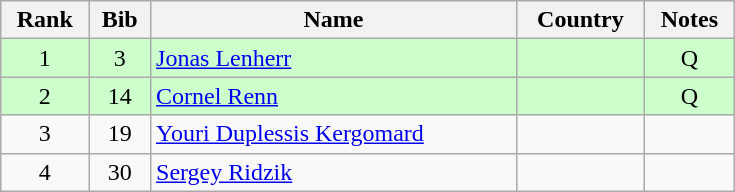<table class="wikitable" style="text-align:center; width:490px">
<tr>
<th>Rank</th>
<th>Bib</th>
<th>Name</th>
<th>Country</th>
<th>Notes</th>
</tr>
<tr bgcolor=ccffcc>
<td>1</td>
<td>3</td>
<td align=left><a href='#'>Jonas Lenherr</a></td>
<td align=left></td>
<td>Q</td>
</tr>
<tr bgcolor=ccffcc>
<td>2</td>
<td>14</td>
<td align=left><a href='#'>Cornel Renn</a></td>
<td align=left></td>
<td>Q</td>
</tr>
<tr>
<td>3</td>
<td>19</td>
<td align=left><a href='#'>Youri Duplessis Kergomard</a></td>
<td align=left></td>
<td></td>
</tr>
<tr>
<td>4</td>
<td>30</td>
<td align=left><a href='#'>Sergey Ridzik</a></td>
<td align=left></td>
<td></td>
</tr>
</table>
